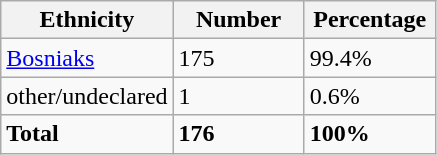<table class="wikitable">
<tr>
<th width="100px">Ethnicity</th>
<th width="80px">Number</th>
<th width="80px">Percentage</th>
</tr>
<tr>
<td><a href='#'>Bosniaks</a></td>
<td>175</td>
<td>99.4%</td>
</tr>
<tr>
<td>other/undeclared</td>
<td>1</td>
<td>0.6%</td>
</tr>
<tr>
<td><strong>Total</strong></td>
<td><strong>176</strong></td>
<td><strong>100%</strong></td>
</tr>
</table>
